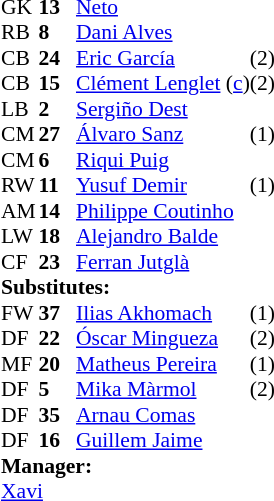<table style="font-size:90%; margin:0.2em auto;" cellspacing="0" cellpadding="0">
<tr>
<th width="25"></th>
<th width="25"></th>
</tr>
<tr>
<td>GK</td>
<td><strong>13</strong></td>
<td> <a href='#'>Neto</a></td>
</tr>
<tr>
<td>RB</td>
<td><strong>8</strong></td>
<td> <a href='#'>Dani Alves</a></td>
</tr>
<tr>
<td>CB</td>
<td><strong>24 </strong></td>
<td> <a href='#'>Eric García</a></td>
<td></td>
<td> (2)</td>
</tr>
<tr>
<td>CB</td>
<td><strong>15</strong></td>
<td> <a href='#'>Clément Lenglet</a> (<a href='#'>c</a>)</td>
<td></td>
<td> (2)</td>
</tr>
<tr>
<td>LB</td>
<td><strong>2</strong></td>
<td> <a href='#'>Sergiño Dest</a></td>
<td></td>
<td></td>
</tr>
<tr>
<td>CM</td>
<td><strong>27</strong></td>
<td> <a href='#'>Álvaro Sanz</a></td>
<td></td>
<td> (1)</td>
</tr>
<tr>
<td>CM</td>
<td><strong>6</strong></td>
<td> <a href='#'>Riqui Puig</a></td>
</tr>
<tr>
<td>RW</td>
<td><strong>11</strong></td>
<td> <a href='#'>Yusuf Demir</a></td>
<td></td>
<td> (1)</td>
</tr>
<tr>
<td>AM</td>
<td><strong>14</strong></td>
<td> <a href='#'>Philippe Coutinho</a></td>
<td></td>
<td></td>
</tr>
<tr>
<td>LW</td>
<td><strong>18</strong></td>
<td> <a href='#'>Alejandro Balde</a></td>
</tr>
<tr>
<td>CF</td>
<td><strong>23</strong></td>
<td> <a href='#'>Ferran Jutglà</a></td>
</tr>
<tr>
<td colspan=3><strong>Substitutes:</strong></td>
</tr>
<tr>
<td>FW</td>
<td><strong>37</strong></td>
<td> <a href='#'>Ilias Akhomach</a></td>
<td></td>
<td> (1)</td>
</tr>
<tr>
<td>DF</td>
<td><strong>22</strong></td>
<td> <a href='#'>Óscar Mingueza</a></td>
<td></td>
<td> (2)</td>
</tr>
<tr>
<td>MF</td>
<td><strong>20</strong></td>
<td> <a href='#'>Matheus Pereira</a></td>
<td></td>
<td> (1)</td>
</tr>
<tr>
<td>DF</td>
<td><strong>5</strong></td>
<td> <a href='#'>Mika Màrmol</a></td>
<td></td>
<td> (2)</td>
</tr>
<tr>
<td>DF</td>
<td><strong>35</strong></td>
<td> <a href='#'>Arnau Comas</a></td>
<td></td>
<td></td>
</tr>
<tr>
<td>DF</td>
<td><strong>16</strong></td>
<td> <a href='#'>Guillem Jaime</a></td>
<td></td>
<td></td>
</tr>
<tr>
<td colspan=3><strong>Manager:</strong></td>
</tr>
<tr>
<td colspan="4"> <a href='#'>Xavi</a></td>
</tr>
</table>
